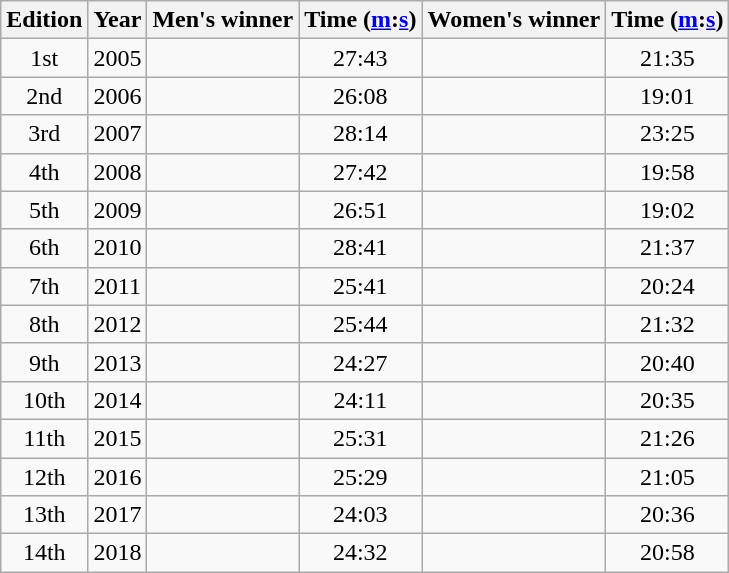<table class="wikitable" style="text-align:center">
<tr>
<th>Edition</th>
<th>Year</th>
<th>Men's winner</th>
<th>Time (<a href='#'>m</a>:<a href='#'>s</a>)</th>
<th>Women's winner</th>
<th>Time (<a href='#'>m</a>:<a href='#'>s</a>)</th>
</tr>
<tr>
<td>1st</td>
<td>2005</td>
<td align=left></td>
<td>27:43</td>
<td align=left></td>
<td>21:35</td>
</tr>
<tr>
<td>2nd</td>
<td>2006</td>
<td align=left></td>
<td>26:08</td>
<td align=left></td>
<td>19:01</td>
</tr>
<tr>
<td>3rd</td>
<td>2007</td>
<td align=left></td>
<td>28:14</td>
<td align=left></td>
<td>23:25</td>
</tr>
<tr>
<td>4th</td>
<td>2008</td>
<td align=left></td>
<td>27:42</td>
<td align=left></td>
<td>19:58</td>
</tr>
<tr>
<td>5th</td>
<td>2009</td>
<td align=left></td>
<td>26:51</td>
<td align=left></td>
<td>19:02</td>
</tr>
<tr>
<td>6th</td>
<td>2010</td>
<td align=left></td>
<td>28:41</td>
<td align=left></td>
<td>21:37</td>
</tr>
<tr>
<td>7th</td>
<td>2011</td>
<td align=left></td>
<td>25:41</td>
<td align=left></td>
<td>20:24</td>
</tr>
<tr>
<td>8th</td>
<td>2012</td>
<td align=left></td>
<td>25:44</td>
<td align=left></td>
<td>21:32</td>
</tr>
<tr>
<td>9th</td>
<td>2013</td>
<td align=left></td>
<td>24:27</td>
<td align=left></td>
<td>20:40</td>
</tr>
<tr>
<td>10th</td>
<td>2014</td>
<td align=left></td>
<td>24:11</td>
<td align=left></td>
<td>20:35</td>
</tr>
<tr>
<td>11th</td>
<td>2015</td>
<td align=left></td>
<td>25:31</td>
<td align=left></td>
<td>21:26</td>
</tr>
<tr>
<td>12th</td>
<td>2016</td>
<td align=left></td>
<td>25:29</td>
<td align=left></td>
<td>21:05</td>
</tr>
<tr>
<td>13th</td>
<td>2017</td>
<td align=left></td>
<td>24:03</td>
<td align=left></td>
<td>20:36</td>
</tr>
<tr>
<td>14th</td>
<td>2018</td>
<td align=left></td>
<td>24:32</td>
<td align=left></td>
<td>20:58</td>
</tr>
</table>
